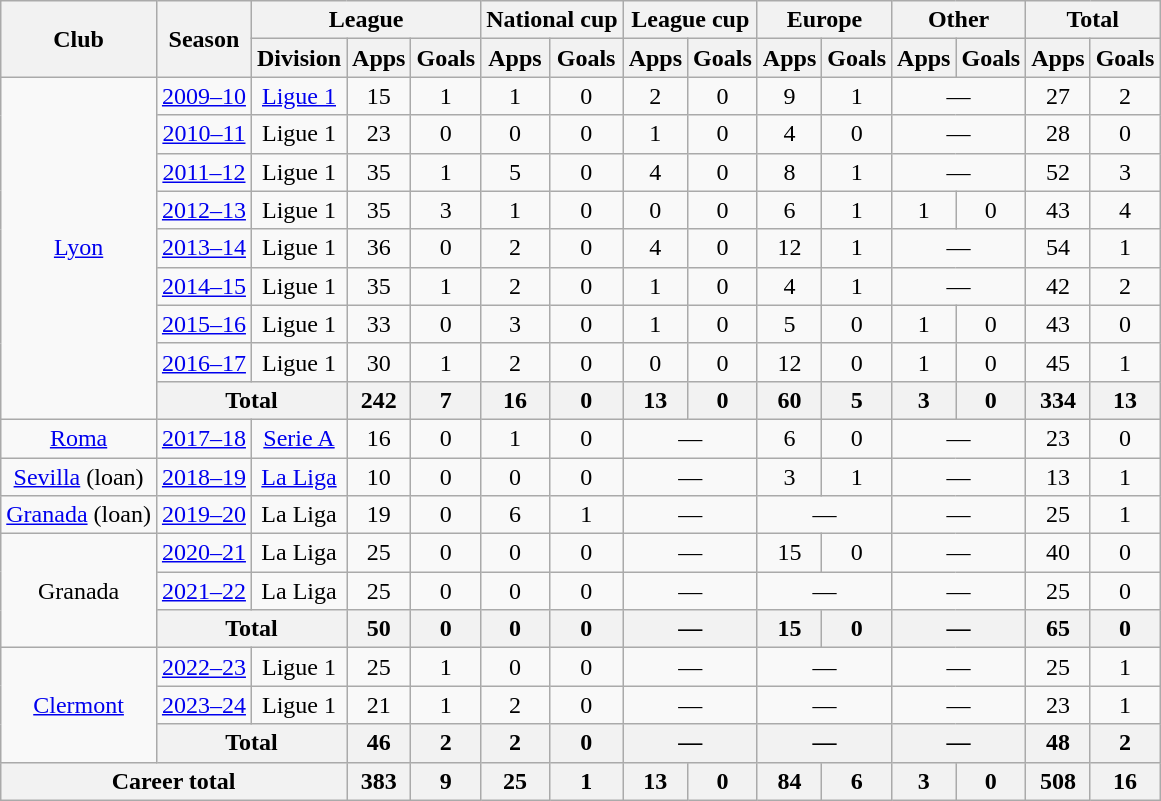<table class="wikitable" style="text-align:center">
<tr>
<th rowspan="2">Club</th>
<th rowspan="2">Season</th>
<th colspan="3">League</th>
<th colspan="2">National cup</th>
<th colspan="2">League cup</th>
<th colspan="2">Europe</th>
<th colspan="2">Other</th>
<th colspan="2">Total</th>
</tr>
<tr>
<th>Division</th>
<th>Apps</th>
<th>Goals</th>
<th>Apps</th>
<th>Goals</th>
<th>Apps</th>
<th>Goals</th>
<th>Apps</th>
<th>Goals</th>
<th>Apps</th>
<th>Goals</th>
<th>Apps</th>
<th>Goals</th>
</tr>
<tr>
<td rowspan="9"><a href='#'>Lyon</a></td>
<td><a href='#'>2009–10</a></td>
<td><a href='#'>Ligue 1</a></td>
<td>15</td>
<td>1</td>
<td>1</td>
<td>0</td>
<td>2</td>
<td>0</td>
<td>9</td>
<td>1</td>
<td colspan="2">—</td>
<td>27</td>
<td>2</td>
</tr>
<tr>
<td><a href='#'>2010–11</a></td>
<td>Ligue 1</td>
<td>23</td>
<td>0</td>
<td>0</td>
<td>0</td>
<td>1</td>
<td>0</td>
<td>4</td>
<td>0</td>
<td colspan="2">—</td>
<td>28</td>
<td>0</td>
</tr>
<tr>
<td><a href='#'>2011–12</a></td>
<td>Ligue 1</td>
<td>35</td>
<td>1</td>
<td>5</td>
<td>0</td>
<td>4</td>
<td>0</td>
<td>8</td>
<td>1</td>
<td colspan="2">—</td>
<td>52</td>
<td>3</td>
</tr>
<tr>
<td><a href='#'>2012–13</a></td>
<td>Ligue 1</td>
<td>35</td>
<td>3</td>
<td>1</td>
<td>0</td>
<td>0</td>
<td>0</td>
<td>6</td>
<td>1</td>
<td>1</td>
<td>0</td>
<td>43</td>
<td>4</td>
</tr>
<tr>
<td><a href='#'>2013–14</a></td>
<td>Ligue 1</td>
<td>36</td>
<td>0</td>
<td>2</td>
<td>0</td>
<td>4</td>
<td>0</td>
<td>12</td>
<td>1</td>
<td colspan="2">—</td>
<td>54</td>
<td>1</td>
</tr>
<tr>
<td><a href='#'>2014–15</a></td>
<td>Ligue 1</td>
<td>35</td>
<td>1</td>
<td>2</td>
<td>0</td>
<td>1</td>
<td>0</td>
<td>4</td>
<td>1</td>
<td colspan="2">—</td>
<td>42</td>
<td>2</td>
</tr>
<tr>
<td><a href='#'>2015–16</a></td>
<td>Ligue 1</td>
<td>33</td>
<td>0</td>
<td>3</td>
<td>0</td>
<td>1</td>
<td>0</td>
<td>5</td>
<td>0</td>
<td>1</td>
<td>0</td>
<td>43</td>
<td>0</td>
</tr>
<tr>
<td><a href='#'>2016–17</a></td>
<td>Ligue 1</td>
<td>30</td>
<td>1</td>
<td>2</td>
<td>0</td>
<td>0</td>
<td>0</td>
<td>12</td>
<td>0</td>
<td>1</td>
<td>0</td>
<td>45</td>
<td>1</td>
</tr>
<tr>
<th colspan="2">Total</th>
<th>242</th>
<th>7</th>
<th>16</th>
<th>0</th>
<th>13</th>
<th>0</th>
<th>60</th>
<th>5</th>
<th>3</th>
<th>0</th>
<th>334</th>
<th>13</th>
</tr>
<tr>
<td><a href='#'>Roma</a></td>
<td><a href='#'>2017–18</a></td>
<td><a href='#'>Serie A</a></td>
<td>16</td>
<td>0</td>
<td>1</td>
<td>0</td>
<td colspan="2">—</td>
<td>6</td>
<td>0</td>
<td colspan="2">—</td>
<td>23</td>
<td>0</td>
</tr>
<tr>
<td><a href='#'>Sevilla</a> (loan)</td>
<td><a href='#'>2018–19</a></td>
<td><a href='#'>La Liga</a></td>
<td>10</td>
<td>0</td>
<td>0</td>
<td>0</td>
<td colspan="2">—</td>
<td>3</td>
<td>1</td>
<td colspan="2">—</td>
<td>13</td>
<td>1</td>
</tr>
<tr>
<td><a href='#'>Granada</a> (loan)</td>
<td><a href='#'>2019–20</a></td>
<td>La Liga</td>
<td>19</td>
<td>0</td>
<td>6</td>
<td>1</td>
<td colspan="2">—</td>
<td colspan="2">—</td>
<td colspan="2">—</td>
<td>25</td>
<td>1</td>
</tr>
<tr>
<td rowspan="3">Granada</td>
<td><a href='#'>2020–21</a></td>
<td>La Liga</td>
<td>25</td>
<td>0</td>
<td>0</td>
<td>0</td>
<td colspan="2">—</td>
<td>15</td>
<td>0</td>
<td colspan="2">—</td>
<td>40</td>
<td>0</td>
</tr>
<tr>
<td><a href='#'>2021–22</a></td>
<td>La Liga</td>
<td>25</td>
<td>0</td>
<td>0</td>
<td>0</td>
<td colspan="2">—</td>
<td colspan="2">—</td>
<td colspan="2">—</td>
<td>25</td>
<td>0</td>
</tr>
<tr>
<th colspan="2">Total</th>
<th>50</th>
<th>0</th>
<th>0</th>
<th>0</th>
<th colspan="2">—</th>
<th>15</th>
<th>0</th>
<th colspan="2">—</th>
<th>65</th>
<th>0</th>
</tr>
<tr>
<td rowspan="3"><a href='#'>Clermont</a></td>
<td><a href='#'>2022–23</a></td>
<td>Ligue 1</td>
<td>25</td>
<td>1</td>
<td>0</td>
<td>0</td>
<td colspan="2">—</td>
<td colspan="2">—</td>
<td colspan="2">—</td>
<td>25</td>
<td>1</td>
</tr>
<tr>
<td><a href='#'>2023–24</a></td>
<td>Ligue 1</td>
<td>21</td>
<td>1</td>
<td>2</td>
<td>0</td>
<td colspan="2">—</td>
<td colspan="2">—</td>
<td colspan="2">—</td>
<td>23</td>
<td>1</td>
</tr>
<tr>
<th colspan="2">Total</th>
<th>46</th>
<th>2</th>
<th>2</th>
<th>0</th>
<th colspan="2">—</th>
<th colspan="2">—</th>
<th colspan="2">—</th>
<th>48</th>
<th>2</th>
</tr>
<tr>
<th colspan="3">Career total</th>
<th>383</th>
<th>9</th>
<th>25</th>
<th>1</th>
<th>13</th>
<th>0</th>
<th>84</th>
<th>6</th>
<th>3</th>
<th>0</th>
<th>508</th>
<th>16</th>
</tr>
</table>
